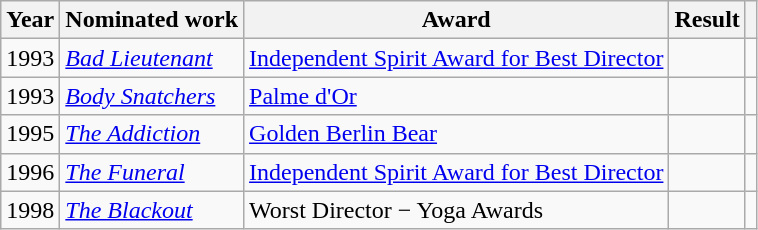<table class="wikitable">
<tr>
<th>Year</th>
<th>Nominated work</th>
<th>Award</th>
<th>Result</th>
<th></th>
</tr>
<tr>
<td>1993</td>
<td><em><a href='#'>Bad Lieutenant</a></em></td>
<td><a href='#'>Independent Spirit Award for Best Director</a></td>
<td></td>
<td></td>
</tr>
<tr>
<td>1993</td>
<td><em><a href='#'>Body Snatchers</a></em></td>
<td><a href='#'>Palme d'Or</a></td>
<td></td>
<td></td>
</tr>
<tr>
<td>1995</td>
<td><em><a href='#'>The Addiction</a></em></td>
<td><a href='#'>Golden Berlin Bear</a></td>
<td></td>
<td></td>
</tr>
<tr>
<td>1996</td>
<td><em><a href='#'>The Funeral</a></em></td>
<td><a href='#'>Independent Spirit Award for Best Director</a></td>
<td></td>
<td></td>
</tr>
<tr>
<td>1998</td>
<td><em><a href='#'>The Blackout</a></em></td>
<td>Worst Director − Yoga Awards</td>
<td></td>
<td></td>
</tr>
</table>
